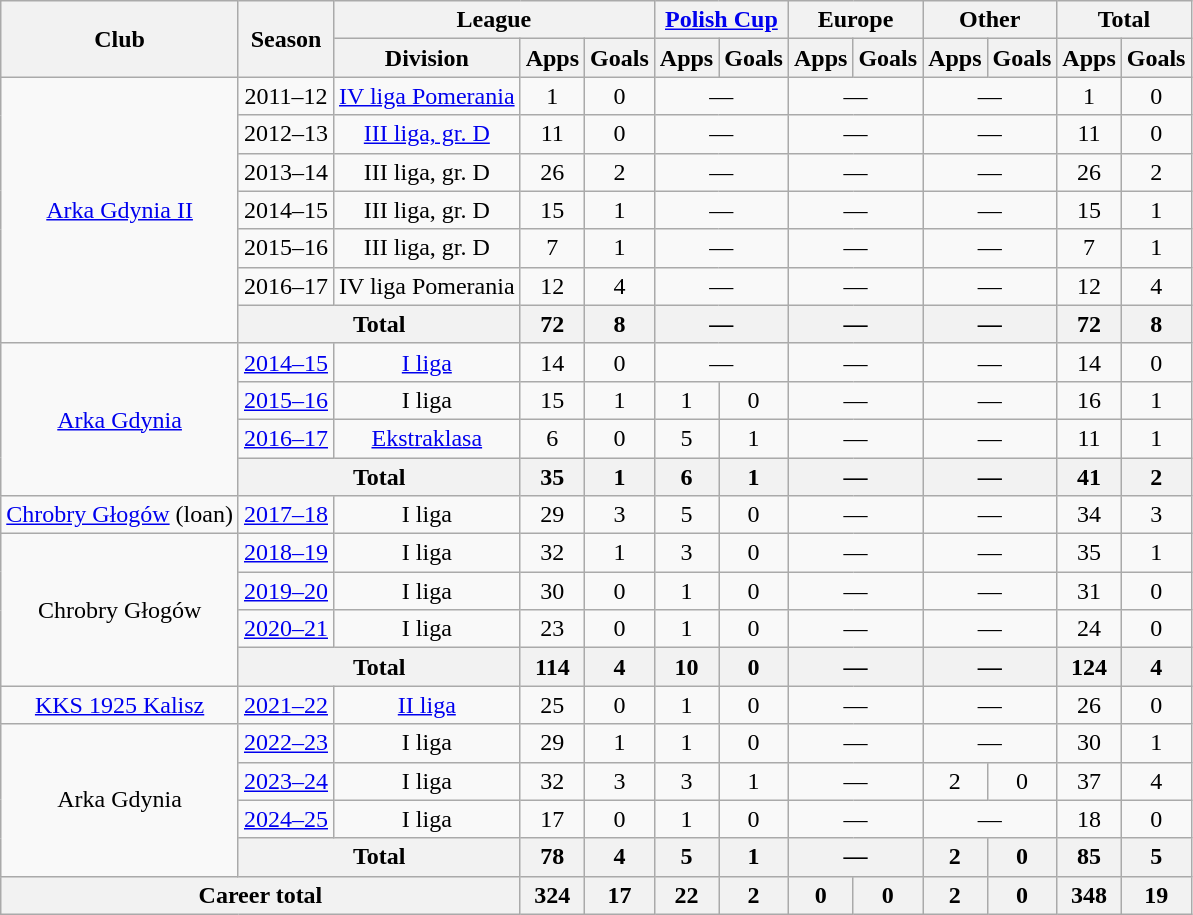<table class="wikitable" style="text-align: center;">
<tr>
<th rowspan="2">Club</th>
<th rowspan="2">Season</th>
<th colspan="3">League</th>
<th colspan="2"><a href='#'>Polish Cup</a></th>
<th colspan="2">Europe</th>
<th colspan="2">Other</th>
<th colspan="2">Total</th>
</tr>
<tr>
<th>Division</th>
<th>Apps</th>
<th>Goals</th>
<th>Apps</th>
<th>Goals</th>
<th>Apps</th>
<th>Goals</th>
<th>Apps</th>
<th>Goals</th>
<th>Apps</th>
<th>Goals</th>
</tr>
<tr>
<td rowspan="7"><a href='#'>Arka Gdynia II</a></td>
<td>2011–12</td>
<td><a href='#'>IV liga Pomerania</a></td>
<td>1</td>
<td>0</td>
<td colspan="2">—</td>
<td colspan="2">—</td>
<td colspan="2">—</td>
<td>1</td>
<td>0</td>
</tr>
<tr>
<td>2012–13</td>
<td><a href='#'>III liga, gr. D</a></td>
<td>11</td>
<td>0</td>
<td colspan="2">—</td>
<td colspan="2">—</td>
<td colspan="2">—</td>
<td>11</td>
<td>0</td>
</tr>
<tr>
<td>2013–14</td>
<td>III liga, gr. D</td>
<td>26</td>
<td>2</td>
<td colspan="2">—</td>
<td colspan="2">—</td>
<td colspan="2">—</td>
<td>26</td>
<td>2</td>
</tr>
<tr>
<td>2014–15</td>
<td>III liga, gr. D</td>
<td>15</td>
<td>1</td>
<td colspan="2">—</td>
<td colspan="2">—</td>
<td colspan="2">—</td>
<td>15</td>
<td>1</td>
</tr>
<tr>
<td>2015–16</td>
<td>III liga, gr. D</td>
<td>7</td>
<td>1</td>
<td colspan="2">—</td>
<td colspan="2">—</td>
<td colspan="2">—</td>
<td>7</td>
<td>1</td>
</tr>
<tr>
<td>2016–17</td>
<td>IV liga Pomerania</td>
<td>12</td>
<td>4</td>
<td colspan="2">—</td>
<td colspan="2">—</td>
<td colspan="2">—</td>
<td>12</td>
<td>4</td>
</tr>
<tr>
<th colspan="2">Total</th>
<th>72</th>
<th>8</th>
<th colspan="2">—</th>
<th colspan="2">—</th>
<th colspan="2">—</th>
<th>72</th>
<th>8</th>
</tr>
<tr>
<td rowspan="4"><a href='#'>Arka Gdynia</a></td>
<td><a href='#'>2014–15</a></td>
<td><a href='#'>I liga</a></td>
<td>14</td>
<td>0</td>
<td colspan="2">—</td>
<td colspan="2">—</td>
<td colspan="2">—</td>
<td>14</td>
<td>0</td>
</tr>
<tr>
<td><a href='#'>2015–16</a></td>
<td>I liga</td>
<td>15</td>
<td>1</td>
<td>1</td>
<td>0</td>
<td colspan="2">—</td>
<td colspan="2">—</td>
<td>16</td>
<td>1</td>
</tr>
<tr>
<td><a href='#'>2016–17</a></td>
<td><a href='#'>Ekstraklasa</a></td>
<td>6</td>
<td>0</td>
<td>5</td>
<td>1</td>
<td colspan="2">—</td>
<td colspan="2">—</td>
<td>11</td>
<td>1</td>
</tr>
<tr>
<th colspan="2">Total</th>
<th>35</th>
<th>1</th>
<th>6</th>
<th>1</th>
<th colspan="2">—</th>
<th colspan="2">—</th>
<th>41</th>
<th>2</th>
</tr>
<tr>
<td><a href='#'>Chrobry Głogów</a> (loan)</td>
<td><a href='#'>2017–18</a></td>
<td>I liga</td>
<td>29</td>
<td>3</td>
<td>5</td>
<td>0</td>
<td colspan="2">—</td>
<td colspan="2">—</td>
<td>34</td>
<td>3</td>
</tr>
<tr>
<td rowspan="4">Chrobry Głogów</td>
<td><a href='#'>2018–19</a></td>
<td>I liga</td>
<td>32</td>
<td>1</td>
<td>3</td>
<td>0</td>
<td colspan="2">—</td>
<td colspan="2">—</td>
<td>35</td>
<td>1</td>
</tr>
<tr>
<td><a href='#'>2019–20</a></td>
<td>I liga</td>
<td>30</td>
<td>0</td>
<td>1</td>
<td>0</td>
<td colspan="2">—</td>
<td colspan="2">—</td>
<td>31</td>
<td>0</td>
</tr>
<tr>
<td><a href='#'>2020–21</a></td>
<td>I liga</td>
<td>23</td>
<td>0</td>
<td>1</td>
<td>0</td>
<td colspan="2">—</td>
<td colspan="2">—</td>
<td>24</td>
<td>0</td>
</tr>
<tr>
<th colspan="2">Total</th>
<th>114</th>
<th>4</th>
<th>10</th>
<th>0</th>
<th colspan="2">—</th>
<th colspan="2">—</th>
<th>124</th>
<th>4</th>
</tr>
<tr>
<td><a href='#'>KKS 1925 Kalisz</a></td>
<td><a href='#'>2021–22</a></td>
<td><a href='#'>II liga</a></td>
<td>25</td>
<td>0</td>
<td>1</td>
<td>0</td>
<td colspan="2">—</td>
<td colspan="2">—</td>
<td>26</td>
<td>0</td>
</tr>
<tr>
<td rowspan="4">Arka Gdynia</td>
<td><a href='#'>2022–23</a></td>
<td>I liga</td>
<td>29</td>
<td>1</td>
<td>1</td>
<td>0</td>
<td colspan="2">—</td>
<td colspan="2">—</td>
<td>30</td>
<td>1</td>
</tr>
<tr>
<td><a href='#'>2023–24</a></td>
<td>I liga</td>
<td>32</td>
<td>3</td>
<td>3</td>
<td>1</td>
<td colspan="2">—</td>
<td>2</td>
<td>0</td>
<td>37</td>
<td>4</td>
</tr>
<tr>
<td><a href='#'>2024–25</a></td>
<td>I liga</td>
<td>17</td>
<td>0</td>
<td>1</td>
<td>0</td>
<td colspan="2">—</td>
<td colspan="2">—</td>
<td>18</td>
<td>0</td>
</tr>
<tr>
<th colspan="2">Total</th>
<th>78</th>
<th>4</th>
<th>5</th>
<th>1</th>
<th colspan="2">—</th>
<th>2</th>
<th>0</th>
<th>85</th>
<th>5</th>
</tr>
<tr>
<th colspan="3">Career total</th>
<th>324</th>
<th>17</th>
<th>22</th>
<th>2</th>
<th>0</th>
<th>0</th>
<th>2</th>
<th>0</th>
<th>348</th>
<th>19</th>
</tr>
</table>
